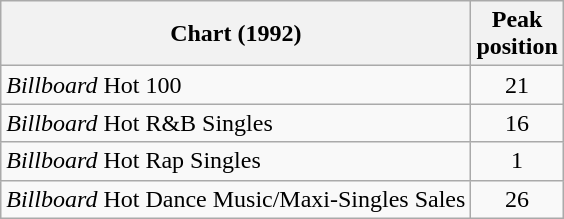<table class="wikitable">
<tr>
<th>Chart (1992)</th>
<th>Peak<br>position</th>
</tr>
<tr>
<td><em>Billboard</em> Hot 100</td>
<td align="center">21</td>
</tr>
<tr>
<td><em>Billboard</em> Hot R&B Singles</td>
<td align="center">16</td>
</tr>
<tr>
<td><em>Billboard</em> Hot Rap Singles</td>
<td align="center">1</td>
</tr>
<tr>
<td><em>Billboard</em> Hot Dance Music/Maxi-Singles Sales</td>
<td align="center">26</td>
</tr>
</table>
